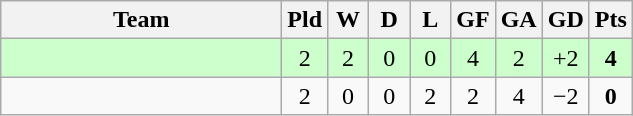<table class="wikitable" style="text-align:center;">
<tr>
<th width=180>Team</th>
<th width=20>Pld</th>
<th width=20>W</th>
<th width=20>D</th>
<th width=20>L</th>
<th width=20>GF</th>
<th width=20>GA</th>
<th width=20>GD</th>
<th width=20>Pts</th>
</tr>
<tr bgcolor="ccffcc">
<td align="left"></td>
<td>2</td>
<td>2</td>
<td>0</td>
<td>0</td>
<td>4</td>
<td>2</td>
<td>+2</td>
<td><strong>4</strong></td>
</tr>
<tr>
<td align="left"></td>
<td>2</td>
<td>0</td>
<td>0</td>
<td>2</td>
<td>2</td>
<td>4</td>
<td>−2</td>
<td><strong>0</strong></td>
</tr>
</table>
